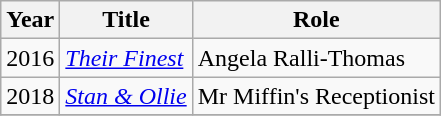<table class="wikitable sortable">
<tr>
<th>Year</th>
<th>Title</th>
<th>Role</th>
</tr>
<tr>
<td>2016</td>
<td><em><a href='#'>Their Finest</a></em></td>
<td>Angela Ralli-Thomas</td>
</tr>
<tr>
<td>2018</td>
<td><em><a href='#'>Stan & Ollie</a></em></td>
<td>Mr Miffin's Receptionist</td>
</tr>
<tr>
</tr>
</table>
